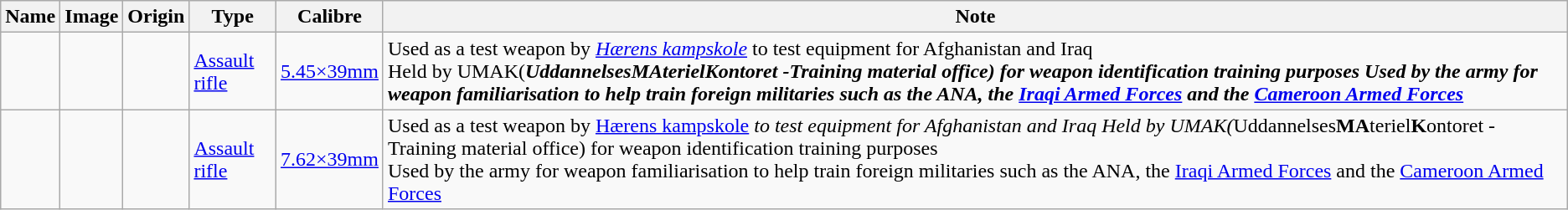<table class="wikitable">
<tr>
<th>Name</th>
<th>Image</th>
<th>Origin</th>
<th>Type</th>
<th>Calibre</th>
<th>Note</th>
</tr>
<tr>
<td></td>
<td></td>
<td></td>
<td><a href='#'>Assault rifle</a></td>
<td><a href='#'>5.45×39mm</a></td>
<td>Used as a test weapon by <a href='#'><em>Hærens kampskole</em></a> to test equipment for Afghanistan and Iraq<br>Held by UMAK(<strong><em>U<strong>ddannelses</strong>MA<strong>teriel</strong>K<strong>ontoret<em> -Training material office) for weapon identification training purposes Used by the army for weapon familiarisation to help train foreign militaries such as the ANA, the <a href='#'>Iraqi Armed Forces</a> and the <a href='#'>Cameroon Armed Forces</a></td>
</tr>
<tr>
<td></td>
<td></td>
<td></td>
<td><a href='#'>Assault rifle</a></td>
<td><a href='#'>7.62×39mm</a></td>
<td>Used as a test weapon by <a href='#'></em>Hærens kampskole<em></a> to test equipment for Afghanistan and Iraq Held by UMAK(</em></strong>U</strong>ddannelses<strong>MA</strong>teriel<strong>K</strong>ontoret</em> -Training material office) for weapon identification training purposes<br>Used by the army for weapon familiarisation to help train foreign militaries such as the ANA, the <a href='#'>Iraqi Armed Forces</a> and the <a href='#'>Cameroon Armed Forces</a></td>
</tr>
</table>
